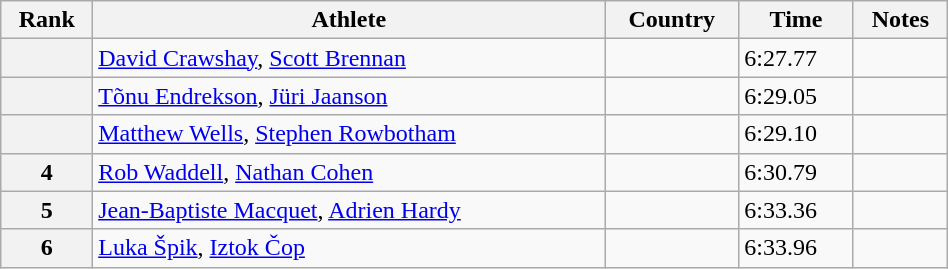<table class="wikitable" width=50%>
<tr>
<th>Rank</th>
<th>Athlete</th>
<th>Country</th>
<th>Time</th>
<th>Notes</th>
</tr>
<tr>
<th></th>
<td><a href='#'>David Crawshay</a>, <a href='#'>Scott Brennan</a></td>
<td></td>
<td>6:27.77</td>
<td></td>
</tr>
<tr>
<th></th>
<td><a href='#'>Tõnu Endrekson</a>, <a href='#'>Jüri Jaanson</a></td>
<td></td>
<td>6:29.05</td>
<td></td>
</tr>
<tr>
<th></th>
<td><a href='#'>Matthew Wells</a>, <a href='#'>Stephen Rowbotham</a></td>
<td></td>
<td>6:29.10</td>
<td></td>
</tr>
<tr>
<th>4</th>
<td><a href='#'>Rob Waddell</a>, <a href='#'>Nathan Cohen</a></td>
<td></td>
<td>6:30.79</td>
<td></td>
</tr>
<tr>
<th>5</th>
<td><a href='#'>Jean-Baptiste Macquet</a>, <a href='#'>Adrien Hardy</a></td>
<td></td>
<td>6:33.36</td>
<td></td>
</tr>
<tr>
<th>6</th>
<td><a href='#'>Luka Špik</a>, <a href='#'>Iztok Čop</a></td>
<td></td>
<td>6:33.96</td>
<td></td>
</tr>
</table>
